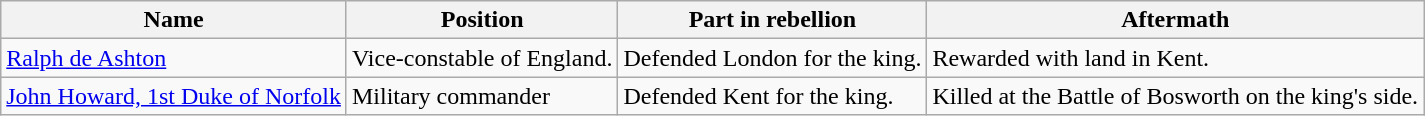<table class="wikitable">
<tr>
<th>Name</th>
<th>Position</th>
<th>Part in rebellion</th>
<th>Aftermath</th>
</tr>
<tr>
<td><a href='#'>Ralph de Ashton</a></td>
<td>Vice-constable of England.</td>
<td>Defended London for the king.</td>
<td>Rewarded with land in Kent.</td>
</tr>
<tr>
<td><a href='#'>John Howard, 1st Duke of Norfolk</a></td>
<td>Military commander</td>
<td>Defended Kent for the king.</td>
<td>Killed at the Battle of Bosworth on the king's side.</td>
</tr>
</table>
